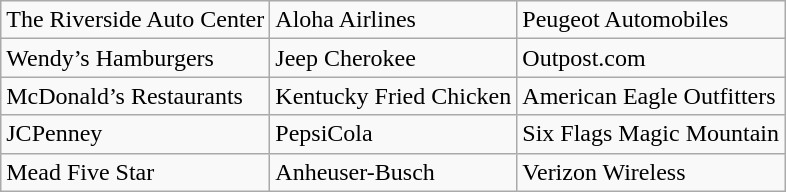<table class="wikitable">
<tr>
<td>The Riverside Auto Center</td>
<td>Aloha Airlines</td>
<td>Peugeot Automobiles</td>
</tr>
<tr>
<td>Wendy’s Hamburgers</td>
<td>Jeep Cherokee</td>
<td>Outpost.com</td>
</tr>
<tr>
<td>McDonald’s Restaurants</td>
<td>Kentucky Fried Chicken</td>
<td>American Eagle Outfitters</td>
</tr>
<tr>
<td>JCPenney</td>
<td>PepsiCola</td>
<td>Six Flags Magic Mountain</td>
</tr>
<tr>
<td>Mead Five Star</td>
<td>Anheuser-Busch</td>
<td>Verizon Wireless</td>
</tr>
</table>
